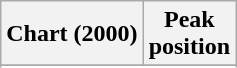<table class="wikitable sortable">
<tr>
<th>Chart (2000)</th>
<th>Peak<br>position</th>
</tr>
<tr>
</tr>
<tr>
</tr>
</table>
